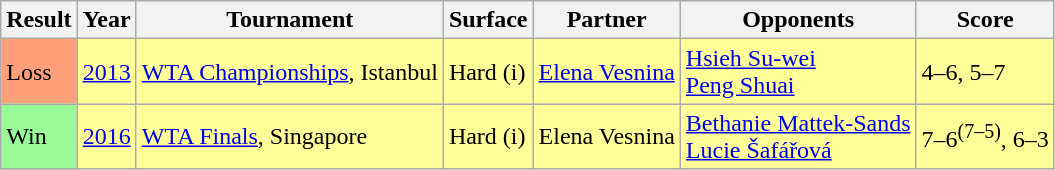<table class="sortable wikitable">
<tr>
<th>Result</th>
<th>Year</th>
<th>Tournament</th>
<th>Surface</th>
<th>Partner</th>
<th>Opponents</th>
<th class="unsortable">Score</th>
</tr>
<tr style="background:#FFFF99;">
<td style="background:#ffa07a;">Loss</td>
<td><a href='#'>2013</a></td>
<td><a href='#'>WTA Championships</a>, Istanbul</td>
<td>Hard (i)</td>
<td> <a href='#'>Elena Vesnina</a></td>
<td> <a href='#'>Hsieh Su-wei</a> <br>  <a href='#'>Peng Shuai</a></td>
<td>4–6, 5–7</td>
</tr>
<tr style="background:#FFFF99;">
<td style="background:#98fb98;">Win</td>
<td><a href='#'>2016</a></td>
<td><a href='#'>WTA Finals</a>, Singapore</td>
<td>Hard (i)</td>
<td> Elena Vesnina</td>
<td> <a href='#'>Bethanie Mattek-Sands</a> <br>  <a href='#'>Lucie Šafářová</a></td>
<td>7–6<sup>(7–5)</sup>, 6–3</td>
</tr>
</table>
